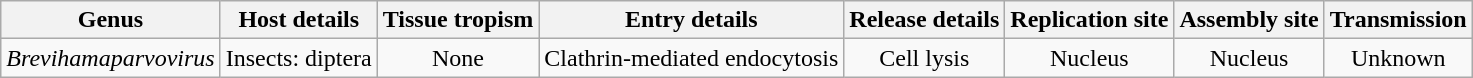<table class="wikitable sortable" style="text-align:center">
<tr>
<th>Genus</th>
<th>Host details</th>
<th>Tissue tropism</th>
<th>Entry details</th>
<th>Release details</th>
<th>Replication site</th>
<th>Assembly site</th>
<th>Transmission</th>
</tr>
<tr>
<td><em>Brevihamaparvovirus</em></td>
<td>Insects: diptera</td>
<td>None</td>
<td>Clathrin-mediated endocytosis</td>
<td>Cell lysis</td>
<td>Nucleus</td>
<td>Nucleus</td>
<td>Unknown</td>
</tr>
</table>
